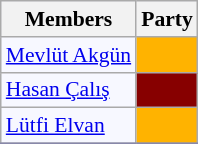<table class=wikitable style="border:1px solid #8888aa; background-color:#f7f8ff; padding:0px; font-size:90%;">
<tr>
<th>Members</th>
<th colspan="2">Party</th>
</tr>
<tr>
<td><a href='#'>Mevlüt Akgün</a></td>
<td style="background: #ffb300"></td>
</tr>
<tr>
<td><a href='#'>Hasan Çalış</a></td>
<td style="background: #870000"></td>
</tr>
<tr>
<td><a href='#'>Lütfi Elvan</a></td>
<td style="background: #ffb300"></td>
</tr>
<tr>
</tr>
</table>
